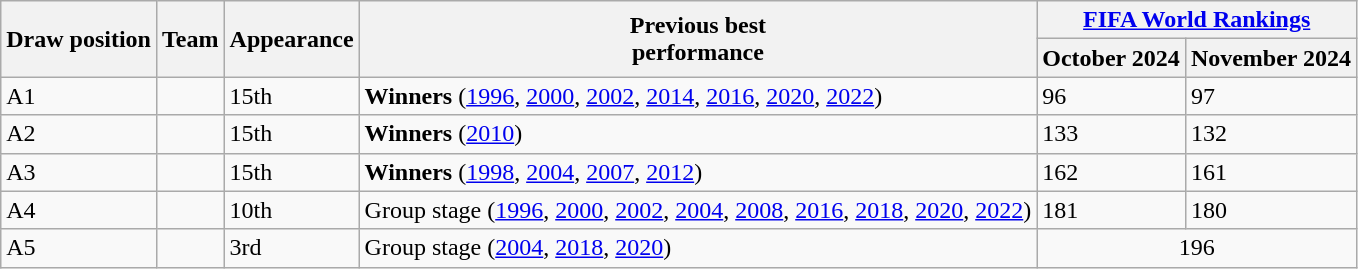<table class="wikitable" style="text-align:left;">
<tr>
<th rowspan=2>Draw position</th>
<th rowspan=2>Team</th>
<th rowspan=2>Appearance</th>
<th rowspan=2>Previous best<br>performance</th>
<th colspan=2><a href='#'>FIFA World Rankings</a></th>
</tr>
<tr>
<th>October 2024</th>
<th>November 2024</th>
</tr>
<tr>
<td>A1</td>
<td style=white-space:nowrap></td>
<td data-sort-value="37">15th</td>
<td data-sort-value="6.04"><strong>Winners</strong> (<a href='#'>1996</a>, <a href='#'>2000</a>, <a href='#'>2002</a>, <a href='#'>2014</a>, <a href='#'>2016</a>, <a href='#'>2020</a>, <a href='#'>2022</a>)</td>
<td>96</td>
<td>97</td>
</tr>
<tr>
<td>A2</td>
<td style=white-space:nowrap></td>
<td data-sort-value="37">15th</td>
<td data-sort-value="6.04"><strong>Winners</strong> (<a href='#'>2010</a>)</td>
<td>133</td>
<td>132</td>
</tr>
<tr>
<td>A3</td>
<td style=white-space:nowrap></td>
<td data-sort-value="37">15th</td>
<td data-sort-value="6.04"><strong>Winners</strong> (<a href='#'>1998</a>, <a href='#'>2004</a>, <a href='#'>2007</a>, <a href='#'>2012</a>)</td>
<td>162</td>
<td>161</td>
</tr>
<tr>
<td>A4</td>
<td style=white-space:nowrap></td>
<td data-sort-value="37">10th</td>
<td data-sort-value="6.04">Group stage (<a href='#'>1996</a>, <a href='#'>2000</a>, <a href='#'>2002</a>, <a href='#'>2004</a>, <a href='#'>2008</a>, <a href='#'>2016</a>, <a href='#'>2018</a>, <a href='#'>2020</a>, <a href='#'>2022</a>)</td>
<td>181</td>
<td>180</td>
</tr>
<tr>
<td>A5</td>
<td style=white-space:nowrap></td>
<td data-sort-value="37">3rd</td>
<td data-sort-value="6.04">Group stage (<a href='#'>2004</a>, <a href='#'>2018</a>, <a href='#'>2020</a>)</td>
<td colspan="2" align="center">196</td>
</tr>
</table>
